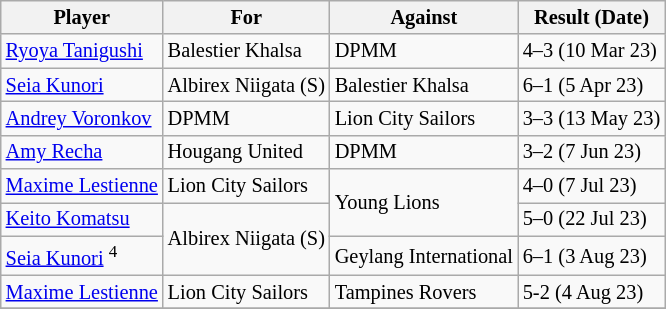<table class="wikitable plainrowheaders sortable" style="font-size:85%">
<tr>
<th>Player</th>
<th>For</th>
<th>Against</th>
<th style="text-align:center">Result (Date)</th>
</tr>
<tr>
<td> <a href='#'>Ryoya Tanigushi</a></td>
<td>Balestier Khalsa</td>
<td>DPMM</td>
<td>4–3 (10 Mar 23) </td>
</tr>
<tr>
<td> <a href='#'>Seia Kunori</a></td>
<td>Albirex Niigata (S)</td>
<td>Balestier Khalsa</td>
<td>6–1 (5 Apr 23) </td>
</tr>
<tr>
<td> <a href='#'>Andrey Voronkov</a></td>
<td>DPMM</td>
<td>Lion City Sailors</td>
<td>3–3 (13 May 23) </td>
</tr>
<tr>
<td>  <a href='#'>Amy Recha</a></td>
<td>Hougang United</td>
<td>DPMM</td>
<td>3–2 (7 Jun 23) </td>
</tr>
<tr>
<td> <a href='#'>Maxime Lestienne</a></td>
<td>Lion City Sailors</td>
<td rowspan="2">Young Lions</td>
<td>4–0 (7 Jul 23) </td>
</tr>
<tr>
<td> <a href='#'>Keito Komatsu</a></td>
<td rowspan="2">Albirex Niigata (S)</td>
<td>5–0 (22 Jul 23) </td>
</tr>
<tr>
<td> <a href='#'>Seia Kunori</a> <sup>4</sup></td>
<td>Geylang International</td>
<td>6–1 (3 Aug 23) </td>
</tr>
<tr>
<td> <a href='#'>Maxime Lestienne</a></td>
<td>Lion City Sailors</td>
<td>Tampines Rovers</td>
<td>5-2 (4 Aug 23) </td>
</tr>
<tr>
</tr>
</table>
